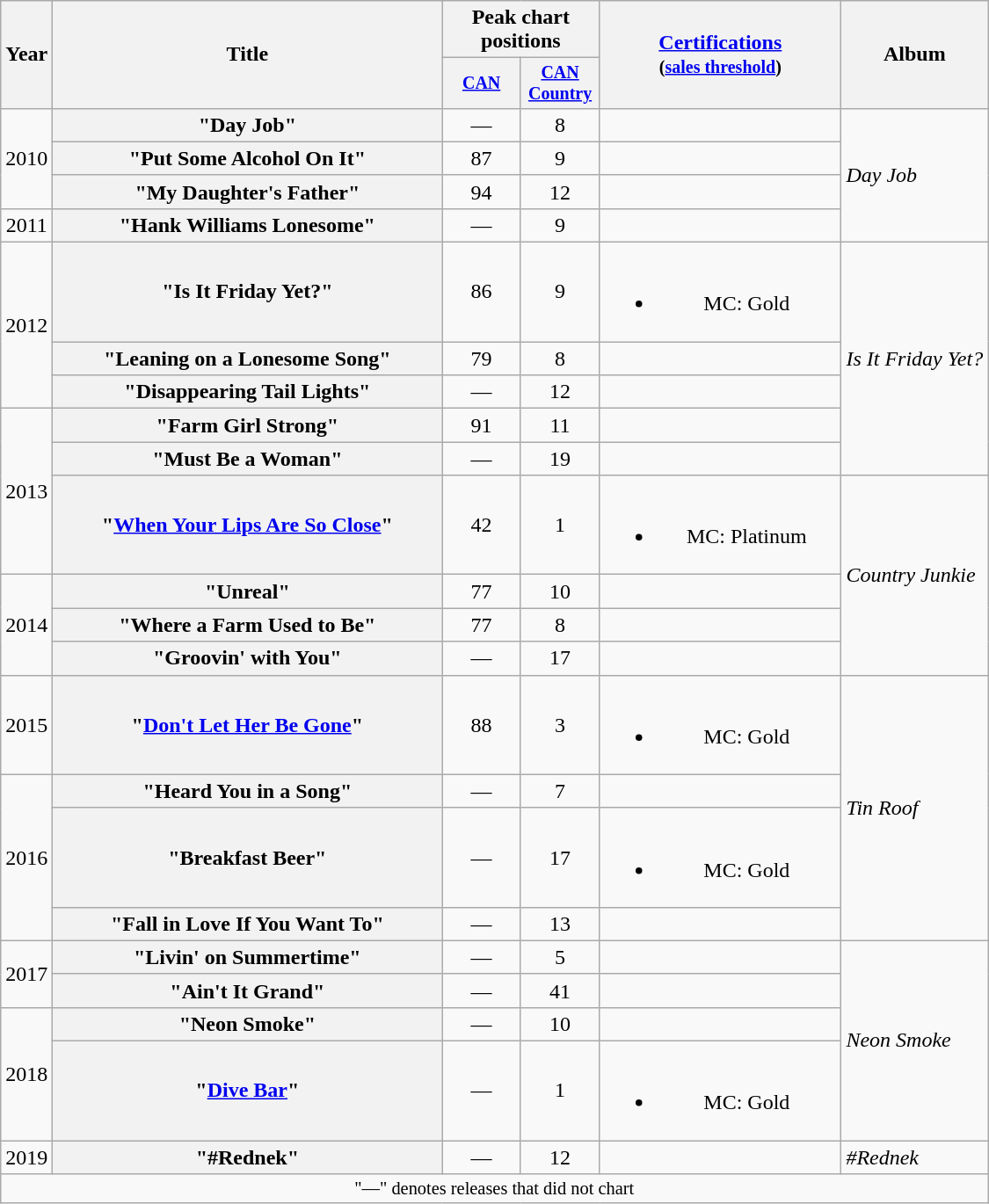<table class="wikitable plainrowheaders" style="text-align:center;">
<tr>
<th rowspan="2">Year</th>
<th rowspan="2" style="width:18em;">Title</th>
<th colspan="2">Peak chart<br>positions</th>
<th rowspan="2" style="width:11em;"><a href='#'>Certifications</a><br><small>(<a href='#'>sales threshold</a>)</small></th>
<th rowspan="2">Album</th>
</tr>
<tr style="font-size:smaller;">
<th style="width:4em;"><a href='#'>CAN</a><br></th>
<th style="width:4em;"><a href='#'>CAN Country</a><br></th>
</tr>
<tr>
<td rowspan="3">2010</td>
<th scope="row">"Day Job"</th>
<td>—</td>
<td>8</td>
<td></td>
<td align="left" rowspan="4"><em>Day Job</em></td>
</tr>
<tr>
<th scope="row">"Put Some Alcohol On It"</th>
<td>87</td>
<td>9</td>
<td></td>
</tr>
<tr>
<th scope="row">"My Daughter's Father"</th>
<td>94</td>
<td>12</td>
<td></td>
</tr>
<tr>
<td>2011</td>
<th scope="row">"Hank Williams Lonesome"</th>
<td>—</td>
<td>9</td>
<td></td>
</tr>
<tr>
<td rowspan="3">2012</td>
<th scope="row">"Is It Friday Yet?"</th>
<td>86</td>
<td>9</td>
<td><br><ul><li>MC: Gold</li></ul></td>
<td align="left" rowspan="5"><em>Is It Friday Yet?</em></td>
</tr>
<tr>
<th scope="row">"Leaning on a Lonesome Song"</th>
<td>79</td>
<td>8</td>
<td></td>
</tr>
<tr>
<th scope="row">"Disappearing Tail Lights"</th>
<td>—</td>
<td>12</td>
<td></td>
</tr>
<tr>
<td rowspan="3">2013</td>
<th scope="row">"Farm Girl Strong"</th>
<td>91</td>
<td>11</td>
<td></td>
</tr>
<tr>
<th scope="row">"Must Be a Woman"</th>
<td>—</td>
<td>19</td>
<td></td>
</tr>
<tr>
<th scope="row">"<a href='#'>When Your Lips Are So Close</a>"</th>
<td>42</td>
<td>1</td>
<td><br><ul><li>MC: Platinum</li></ul></td>
<td align="left" rowspan="4"><em>Country Junkie</em></td>
</tr>
<tr>
<td rowspan="3">2014</td>
<th scope="row">"Unreal"</th>
<td>77</td>
<td>10</td>
<td></td>
</tr>
<tr>
<th scope="row">"Where a Farm Used to Be"</th>
<td>77</td>
<td>8</td>
<td></td>
</tr>
<tr>
<th scope="row">"Groovin' with You"</th>
<td>—</td>
<td>17</td>
<td></td>
</tr>
<tr>
<td>2015</td>
<th scope="row">"<a href='#'>Don't Let Her Be Gone</a>"</th>
<td>88</td>
<td>3</td>
<td><br><ul><li>MC: Gold</li></ul></td>
<td align="left" rowspan="4"><em>Tin Roof</em></td>
</tr>
<tr>
<td rowspan="3">2016</td>
<th scope="row">"Heard You in a Song"</th>
<td>—</td>
<td>7</td>
<td></td>
</tr>
<tr>
<th scope="row">"Breakfast Beer"</th>
<td>—</td>
<td>17</td>
<td><br><ul><li>MC: Gold</li></ul></td>
</tr>
<tr>
<th scope="row">"Fall in Love If You Want To"</th>
<td>—</td>
<td>13</td>
<td></td>
</tr>
<tr>
<td rowspan="2">2017</td>
<th scope="row">"Livin' on Summertime"</th>
<td>—</td>
<td>5</td>
<td></td>
<td rowspan="4" align="left"><em>Neon Smoke</em></td>
</tr>
<tr>
<th scope="row">"Ain't It Grand" <br></th>
<td>—</td>
<td>41</td>
<td></td>
</tr>
<tr>
<td rowspan="2">2018</td>
<th scope="row">"Neon Smoke"</th>
<td>—</td>
<td>10</td>
<td></td>
</tr>
<tr>
<th scope="row">"<a href='#'>Dive Bar</a>"</th>
<td>—</td>
<td>1</td>
<td><br><ul><li>MC: Gold</li></ul></td>
</tr>
<tr>
<td>2019</td>
<th scope="row">"#Rednek"</th>
<td>—</td>
<td>12</td>
<td></td>
<td align="left"><em>#Rednek</em></td>
</tr>
<tr>
<td colspan="10" style="font-size:85%">"—" denotes releases that did not chart</td>
</tr>
</table>
